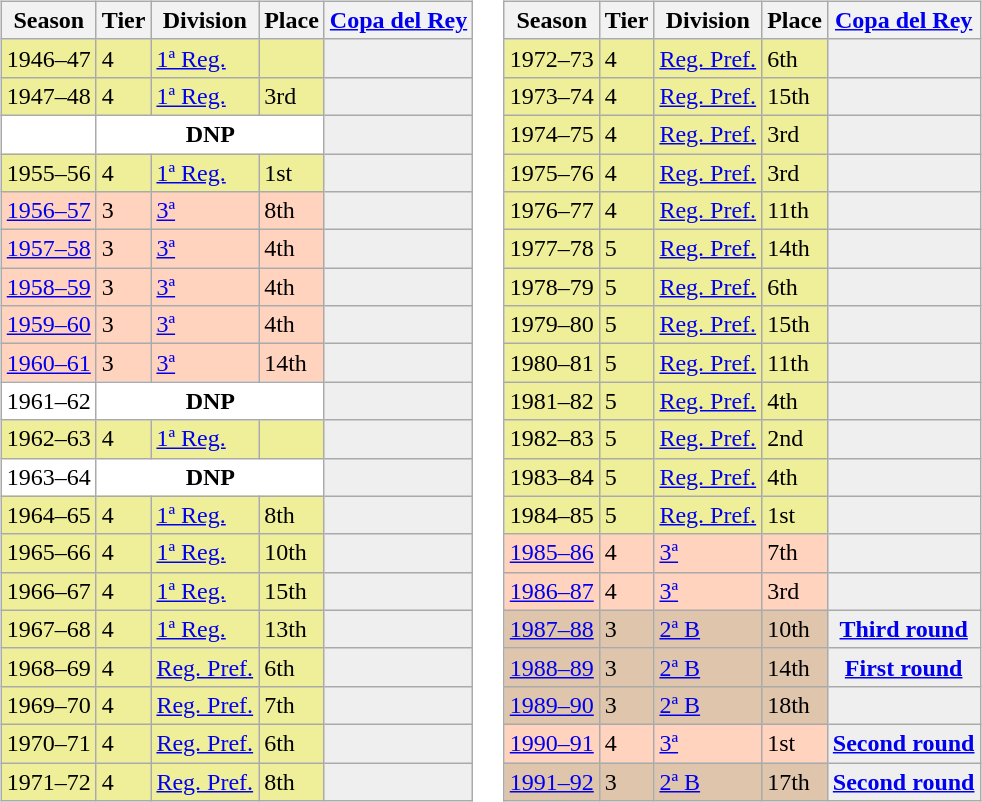<table>
<tr>
<td valign="top" width=0%><br><table class="wikitable">
<tr style="background:#f0f6fa;">
<th>Season</th>
<th>Tier</th>
<th>Division</th>
<th>Place</th>
<th><a href='#'>Copa del Rey</a></th>
</tr>
<tr>
<td style="background:#EFEF99;">1946–47</td>
<td style="background:#EFEF99;">4</td>
<td style="background:#EFEF99;"><a href='#'>1ª Reg.</a></td>
<td style="background:#EFEF99;"></td>
<th style="background:#efefef;"></th>
</tr>
<tr>
<td style="background:#EFEF99;">1947–48</td>
<td style="background:#EFEF99;">4</td>
<td style="background:#EFEF99;"><a href='#'>1ª Reg.</a></td>
<td style="background:#EFEF99;">3rd</td>
<th style="background:#efefef;"></th>
</tr>
<tr>
<td style="background:#FFFFFF;"></td>
<th style="background:#FFFFFF;" colspan="3">DNP</th>
<th style="background:#efefef;"></th>
</tr>
<tr>
<td style="background:#EFEF99;">1955–56</td>
<td style="background:#EFEF99;">4</td>
<td style="background:#EFEF99;"><a href='#'>1ª Reg.</a></td>
<td style="background:#EFEF99;">1st</td>
<th style="background:#efefef;"></th>
</tr>
<tr>
<td style="background:#FFD3BD;"><a href='#'>1956–57</a></td>
<td style="background:#FFD3BD;">3</td>
<td style="background:#FFD3BD;"><a href='#'>3ª</a></td>
<td style="background:#FFD3BD;">8th</td>
<th style="background:#efefef;"></th>
</tr>
<tr>
<td style="background:#FFD3BD;"><a href='#'>1957–58</a></td>
<td style="background:#FFD3BD;">3</td>
<td style="background:#FFD3BD;"><a href='#'>3ª</a></td>
<td style="background:#FFD3BD;">4th</td>
<th style="background:#efefef;"></th>
</tr>
<tr>
<td style="background:#FFD3BD;"><a href='#'>1958–59</a></td>
<td style="background:#FFD3BD;">3</td>
<td style="background:#FFD3BD;"><a href='#'>3ª</a></td>
<td style="background:#FFD3BD;">4th</td>
<th style="background:#efefef;"></th>
</tr>
<tr>
<td style="background:#FFD3BD;"><a href='#'>1959–60</a></td>
<td style="background:#FFD3BD;">3</td>
<td style="background:#FFD3BD;"><a href='#'>3ª</a></td>
<td style="background:#FFD3BD;">4th</td>
<th style="background:#efefef;"></th>
</tr>
<tr>
<td style="background:#FFD3BD;"><a href='#'>1960–61</a></td>
<td style="background:#FFD3BD;">3</td>
<td style="background:#FFD3BD;"><a href='#'>3ª</a></td>
<td style="background:#FFD3BD;">14th</td>
<td style="background:#efefef;"></td>
</tr>
<tr>
<td style="background:#FFFFFF;">1961–62</td>
<th style="background:#FFFFFF;" colspan="3">DNP</th>
<th style="background:#efefef;"></th>
</tr>
<tr>
<td style="background:#EFEF99;">1962–63</td>
<td style="background:#EFEF99;">4</td>
<td style="background:#EFEF99;"><a href='#'>1ª Reg.</a></td>
<td style="background:#EFEF99;"></td>
<th style="background:#efefef;"></th>
</tr>
<tr>
<td style="background:#FFFFFF;">1963–64</td>
<th style="background:#FFFFFF;" colspan="3">DNP</th>
<th style="background:#efefef;"></th>
</tr>
<tr>
<td style="background:#EFEF99;">1964–65</td>
<td style="background:#EFEF99;">4</td>
<td style="background:#EFEF99;"><a href='#'>1ª Reg.</a></td>
<td style="background:#EFEF99;">8th</td>
<th style="background:#efefef;"></th>
</tr>
<tr>
<td style="background:#EFEF99;">1965–66</td>
<td style="background:#EFEF99;">4</td>
<td style="background:#EFEF99;"><a href='#'>1ª Reg.</a></td>
<td style="background:#EFEF99;">10th</td>
<th style="background:#efefef;"></th>
</tr>
<tr>
<td style="background:#EFEF99;">1966–67</td>
<td style="background:#EFEF99;">4</td>
<td style="background:#EFEF99;"><a href='#'>1ª Reg.</a></td>
<td style="background:#EFEF99;">15th</td>
<th style="background:#efefef;"></th>
</tr>
<tr>
<td style="background:#EFEF99;">1967–68</td>
<td style="background:#EFEF99;">4</td>
<td style="background:#EFEF99;"><a href='#'>1ª Reg.</a></td>
<td style="background:#EFEF99;">13th</td>
<th style="background:#efefef;"></th>
</tr>
<tr>
<td style="background:#EFEF99;">1968–69</td>
<td style="background:#EFEF99;">4</td>
<td style="background:#EFEF99;"><a href='#'>Reg. Pref.</a></td>
<td style="background:#EFEF99;">6th</td>
<th style="background:#efefef;"></th>
</tr>
<tr>
<td style="background:#EFEF99;">1969–70</td>
<td style="background:#EFEF99;">4</td>
<td style="background:#EFEF99;"><a href='#'>Reg. Pref.</a></td>
<td style="background:#EFEF99;">7th</td>
<th style="background:#efefef;"></th>
</tr>
<tr>
<td style="background:#EFEF99;">1970–71</td>
<td style="background:#EFEF99;">4</td>
<td style="background:#EFEF99;"><a href='#'>Reg. Pref.</a></td>
<td style="background:#EFEF99;">6th</td>
<th style="background:#efefef;"></th>
</tr>
<tr>
<td style="background:#EFEF99;">1971–72</td>
<td style="background:#EFEF99;">4</td>
<td style="background:#EFEF99;"><a href='#'>Reg. Pref.</a></td>
<td style="background:#EFEF99;">8th</td>
<th style="background:#efefef;"></th>
</tr>
</table>
</td>
<td valign="top" width=51%><br><table class="wikitable">
<tr style="background:#f0f6fa;">
<th>Season</th>
<th>Tier</th>
<th>Division</th>
<th>Place</th>
<th><a href='#'>Copa del Rey</a></th>
</tr>
<tr>
<td style="background:#EFEF99;">1972–73</td>
<td style="background:#EFEF99;">4</td>
<td style="background:#EFEF99;"><a href='#'>Reg. Pref.</a></td>
<td style="background:#EFEF99;">6th</td>
<th style="background:#efefef;"></th>
</tr>
<tr>
<td style="background:#EFEF99;">1973–74</td>
<td style="background:#EFEF99;">4</td>
<td style="background:#EFEF99;"><a href='#'>Reg. Pref.</a></td>
<td style="background:#EFEF99;">15th</td>
<th style="background:#efefef;"></th>
</tr>
<tr>
<td style="background:#EFEF99;">1974–75</td>
<td style="background:#EFEF99;">4</td>
<td style="background:#EFEF99;"><a href='#'>Reg. Pref.</a></td>
<td style="background:#EFEF99;">3rd</td>
<th style="background:#efefef;"></th>
</tr>
<tr>
<td style="background:#EFEF99;">1975–76</td>
<td style="background:#EFEF99;">4</td>
<td style="background:#EFEF99;"><a href='#'>Reg. Pref.</a></td>
<td style="background:#EFEF99;">3rd</td>
<th style="background:#efefef;"></th>
</tr>
<tr>
<td style="background:#EFEF99;">1976–77</td>
<td style="background:#EFEF99;">4</td>
<td style="background:#EFEF99;"><a href='#'>Reg. Pref.</a></td>
<td style="background:#EFEF99;">11th</td>
<th style="background:#efefef;"></th>
</tr>
<tr>
<td style="background:#EFEF99;">1977–78</td>
<td style="background:#EFEF99;">5</td>
<td style="background:#EFEF99;"><a href='#'>Reg. Pref.</a></td>
<td style="background:#EFEF99;">14th</td>
<th style="background:#efefef;"></th>
</tr>
<tr>
<td style="background:#EFEF99;">1978–79</td>
<td style="background:#EFEF99;">5</td>
<td style="background:#EFEF99;"><a href='#'>Reg. Pref.</a></td>
<td style="background:#EFEF99;">6th</td>
<th style="background:#efefef;"></th>
</tr>
<tr>
<td style="background:#EFEF99;">1979–80</td>
<td style="background:#EFEF99;">5</td>
<td style="background:#EFEF99;"><a href='#'>Reg. Pref.</a></td>
<td style="background:#EFEF99;">15th</td>
<th style="background:#efefef;"></th>
</tr>
<tr>
<td style="background:#EFEF99;">1980–81</td>
<td style="background:#EFEF99;">5</td>
<td style="background:#EFEF99;"><a href='#'>Reg. Pref.</a></td>
<td style="background:#EFEF99;">11th</td>
<th style="background:#efefef;"></th>
</tr>
<tr>
<td style="background:#EFEF99;">1981–82</td>
<td style="background:#EFEF99;">5</td>
<td style="background:#EFEF99;"><a href='#'>Reg. Pref.</a></td>
<td style="background:#EFEF99;">4th</td>
<th style="background:#efefef;"></th>
</tr>
<tr>
<td style="background:#EFEF99;">1982–83</td>
<td style="background:#EFEF99;">5</td>
<td style="background:#EFEF99;"><a href='#'>Reg. Pref.</a></td>
<td style="background:#EFEF99;">2nd</td>
<th style="background:#efefef;"></th>
</tr>
<tr>
<td style="background:#EFEF99;">1983–84</td>
<td style="background:#EFEF99;">5</td>
<td style="background:#EFEF99;"><a href='#'>Reg. Pref.</a></td>
<td style="background:#EFEF99;">4th</td>
<th style="background:#efefef;"></th>
</tr>
<tr>
<td style="background:#EFEF99;">1984–85</td>
<td style="background:#EFEF99;">5</td>
<td style="background:#EFEF99;"><a href='#'>Reg. Pref.</a></td>
<td style="background:#EFEF99;">1st</td>
<th style="background:#efefef;"></th>
</tr>
<tr>
<td style="background:#FFD3BD;"><a href='#'>1985–86</a></td>
<td style="background:#FFD3BD;">4</td>
<td style="background:#FFD3BD;"><a href='#'>3ª</a></td>
<td style="background:#FFD3BD;">7th</td>
<th style="background:#efefef;"></th>
</tr>
<tr>
<td style="background:#FFD3BD;"><a href='#'>1986–87</a></td>
<td style="background:#FFD3BD;">4</td>
<td style="background:#FFD3BD;"><a href='#'>3ª</a></td>
<td style="background:#FFD3BD;">3rd</td>
<th style="background:#efefef;"></th>
</tr>
<tr>
<td style="background:#DEC5AB;"><a href='#'>1987–88</a></td>
<td style="background:#DEC5AB;">3</td>
<td style="background:#DEC5AB;"><a href='#'>2ª B</a></td>
<td style="background:#DEC5AB;">10th</td>
<th style="background:#efefef;"><a href='#'>Third round</a></th>
</tr>
<tr>
<td style="background:#DEC5AB;"><a href='#'>1988–89</a></td>
<td style="background:#DEC5AB;">3</td>
<td style="background:#DEC5AB;"><a href='#'>2ª B</a></td>
<td style="background:#DEC5AB;">14th</td>
<th style="background:#efefef;"><a href='#'>First round</a></th>
</tr>
<tr>
<td style="background:#DEC5AB;"><a href='#'>1989–90</a></td>
<td style="background:#DEC5AB;">3</td>
<td style="background:#DEC5AB;"><a href='#'>2ª B</a></td>
<td style="background:#DEC5AB;">18th</td>
<td style="background:#efefef;"></td>
</tr>
<tr>
<td style="background:#FFD3BD;"><a href='#'>1990–91</a></td>
<td style="background:#FFD3BD;">4</td>
<td style="background:#FFD3BD;"><a href='#'>3ª</a></td>
<td style="background:#FFD3BD;">1st</td>
<th style="background:#efefef;"><a href='#'>Second round</a></th>
</tr>
<tr>
<td style="background:#DEC5AB;"><a href='#'>1991–92</a></td>
<td style="background:#DEC5AB;">3</td>
<td style="background:#DEC5AB;"><a href='#'>2ª B</a></td>
<td style="background:#DEC5AB;">17th</td>
<th style="background:#efefef;"><a href='#'>Second round</a></th>
</tr>
</table>
</td>
</tr>
</table>
